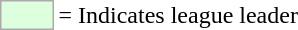<table>
<tr>
<td style="background:#DDFFDD; border:1px solid #aaa; width:2em;"></td>
<td>= Indicates league leader</td>
</tr>
</table>
